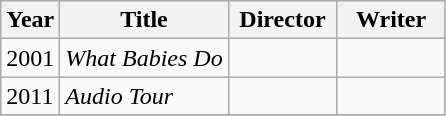<table class="wikitable">
<tr>
<th>Year</th>
<th>Title</th>
<th width=65>Director</th>
<th width=65>Writer</th>
</tr>
<tr>
<td>2001</td>
<td><em>What Babies Do</em></td>
<td></td>
<td></td>
</tr>
<tr>
<td>2011</td>
<td><em>Audio Tour</em></td>
<td></td>
<td></td>
</tr>
<tr>
</tr>
</table>
